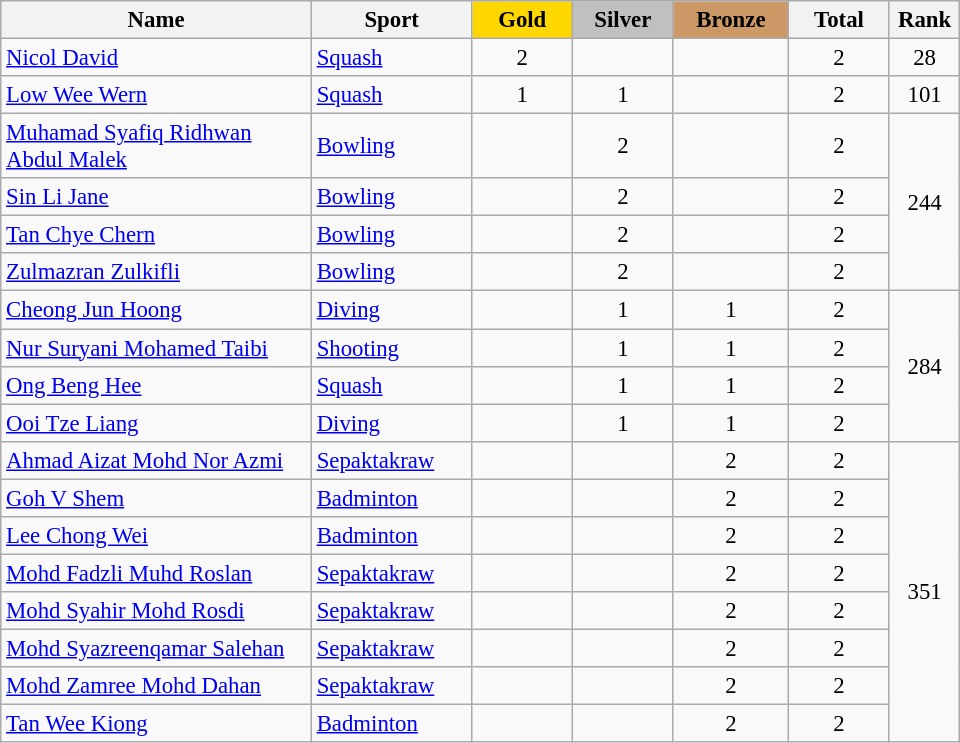<table class="wikitable sortable" style="text-align:center; font-size:95%">
<tr>
<th width=200>Name</th>
<th width=100>Sport</th>
<td bgcolor=gold width=60><strong>Gold</strong></td>
<td bgcolor=silver width=60><strong>Silver</strong></td>
<td bgcolor=#cc9966 width=70><strong>Bronze</strong></td>
<th width=60>Total</th>
<th width=40>Rank</th>
</tr>
<tr>
<td align=left><a href='#'>Nicol David</a></td>
<td align=left><a href='#'>Squash</a></td>
<td>2</td>
<td></td>
<td></td>
<td>2</td>
<td>28</td>
</tr>
<tr>
<td align=left><a href='#'>Low Wee Wern</a></td>
<td align=left><a href='#'>Squash</a></td>
<td>1</td>
<td>1</td>
<td></td>
<td>2</td>
<td>101</td>
</tr>
<tr>
<td align=left><a href='#'>Muhamad Syafiq Ridhwan Abdul Malek</a></td>
<td align=left><a href='#'>Bowling</a></td>
<td></td>
<td>2</td>
<td></td>
<td>2</td>
<td rowspan=4>244</td>
</tr>
<tr>
<td align=left><a href='#'>Sin Li Jane</a></td>
<td align=left><a href='#'>Bowling</a></td>
<td></td>
<td>2</td>
<td></td>
<td>2</td>
</tr>
<tr>
<td align=left><a href='#'>Tan Chye Chern</a></td>
<td align=left><a href='#'>Bowling</a></td>
<td></td>
<td>2</td>
<td></td>
<td>2</td>
</tr>
<tr>
<td align=left><a href='#'>Zulmazran Zulkifli</a></td>
<td align=left><a href='#'>Bowling</a></td>
<td></td>
<td>2</td>
<td></td>
<td>2</td>
</tr>
<tr>
<td align=left><a href='#'>Cheong Jun Hoong</a></td>
<td align=left><a href='#'>Diving</a></td>
<td></td>
<td>1</td>
<td>1</td>
<td>2</td>
<td rowspan=4>284</td>
</tr>
<tr>
<td align=left><a href='#'>Nur Suryani Mohamed Taibi</a></td>
<td align=left><a href='#'>Shooting</a></td>
<td></td>
<td>1</td>
<td>1</td>
<td>2</td>
</tr>
<tr>
<td align=left><a href='#'>Ong Beng Hee</a></td>
<td align=left><a href='#'>Squash</a></td>
<td></td>
<td>1</td>
<td>1</td>
<td>2</td>
</tr>
<tr>
<td align=left><a href='#'>Ooi Tze Liang</a></td>
<td align=left><a href='#'>Diving</a></td>
<td></td>
<td>1</td>
<td>1</td>
<td>2</td>
</tr>
<tr>
<td align=left><a href='#'>Ahmad Aizat Mohd Nor Azmi</a></td>
<td align=left><a href='#'>Sepaktakraw</a></td>
<td></td>
<td></td>
<td>2</td>
<td>2</td>
<td rowspan=8>351</td>
</tr>
<tr>
<td align=left><a href='#'>Goh V Shem</a></td>
<td align=left><a href='#'>Badminton</a></td>
<td></td>
<td></td>
<td>2</td>
<td>2</td>
</tr>
<tr>
<td align=left><a href='#'>Lee Chong Wei</a></td>
<td align=left><a href='#'>Badminton</a></td>
<td></td>
<td></td>
<td>2</td>
<td>2</td>
</tr>
<tr>
<td align=left><a href='#'>Mohd Fadzli Muhd Roslan</a></td>
<td align=left><a href='#'>Sepaktakraw</a></td>
<td></td>
<td></td>
<td>2</td>
<td>2</td>
</tr>
<tr>
<td align=left><a href='#'>Mohd Syahir Mohd Rosdi</a></td>
<td align=left><a href='#'>Sepaktakraw</a></td>
<td></td>
<td></td>
<td>2</td>
<td>2</td>
</tr>
<tr>
<td align=left><a href='#'>Mohd Syazreenqamar Salehan</a></td>
<td align=left><a href='#'>Sepaktakraw</a></td>
<td></td>
<td></td>
<td>2</td>
<td>2</td>
</tr>
<tr>
<td align=left><a href='#'>Mohd Zamree Mohd Dahan</a></td>
<td align=left><a href='#'>Sepaktakraw</a></td>
<td></td>
<td></td>
<td>2</td>
<td>2</td>
</tr>
<tr>
<td align=left><a href='#'>Tan Wee Kiong</a></td>
<td align=left><a href='#'>Badminton</a></td>
<td></td>
<td></td>
<td>2</td>
<td>2</td>
</tr>
</table>
